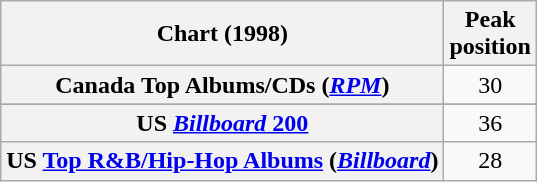<table class="wikitable sortable plainrowheaders" style="text-align:center">
<tr>
<th scope="col">Chart (1998)</th>
<th scope="col">Peak<br>position</th>
</tr>
<tr>
<th scope="row">Canada Top Albums/CDs (<em><a href='#'>RPM</a></em>)</th>
<td>30</td>
</tr>
<tr>
</tr>
<tr>
<th scope="row">US <a href='#'><em>Billboard</em> 200</a></th>
<td>36</td>
</tr>
<tr>
<th scope="row">US <a href='#'>Top R&B/Hip-Hop Albums</a> (<em><a href='#'>Billboard</a></em>)</th>
<td>28</td>
</tr>
</table>
